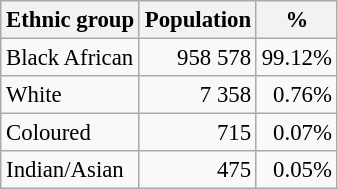<table class="wikitable" style="font-size: 95%; text-align: right">
<tr>
<th>Ethnic group</th>
<th>Population</th>
<th>%</th>
</tr>
<tr>
<td align=left>Black African</td>
<td>958 578</td>
<td>99.12%</td>
</tr>
<tr>
<td align=left>White</td>
<td>7 358</td>
<td>0.76%</td>
</tr>
<tr>
<td align=left>Coloured</td>
<td>715</td>
<td>0.07%</td>
</tr>
<tr>
<td align=left>Indian/Asian</td>
<td>475</td>
<td>0.05%</td>
</tr>
</table>
